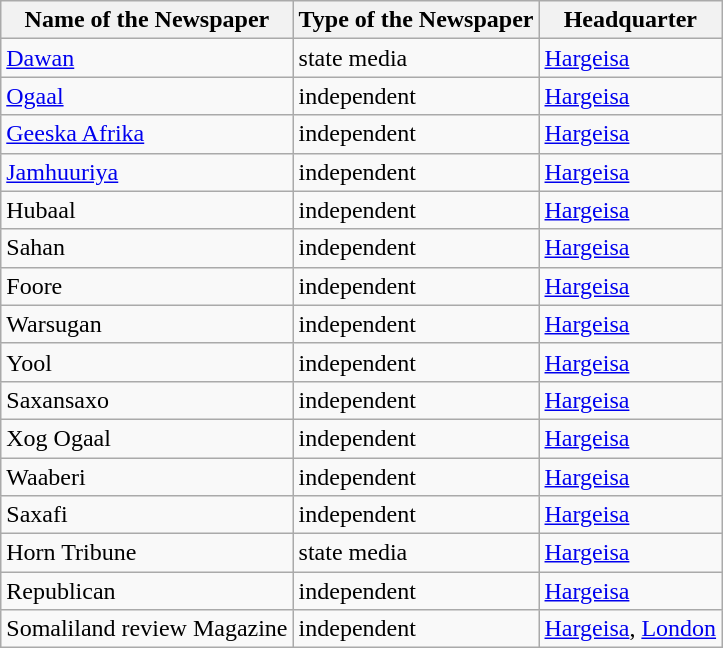<table class="wikitable">
<tr>
<th>Name of the Newspaper</th>
<th>Type of the Newspaper</th>
<th>Headquarter</th>
</tr>
<tr>
<td><a href='#'>Dawan</a></td>
<td>state media</td>
<td><a href='#'>Hargeisa</a></td>
</tr>
<tr>
<td><a href='#'>Ogaal</a></td>
<td>independent</td>
<td><a href='#'>Hargeisa</a></td>
</tr>
<tr>
<td><a href='#'>Geeska Afrika</a></td>
<td>independent</td>
<td><a href='#'>Hargeisa</a></td>
</tr>
<tr>
<td><a href='#'>Jamhuuriya</a></td>
<td>independent</td>
<td><a href='#'>Hargeisa</a></td>
</tr>
<tr>
<td>Hubaal</td>
<td>independent</td>
<td><a href='#'>Hargeisa</a></td>
</tr>
<tr>
<td>Sahan</td>
<td>independent</td>
<td><a href='#'>Hargeisa</a></td>
</tr>
<tr>
<td>Foore</td>
<td>independent</td>
<td><a href='#'>Hargeisa</a></td>
</tr>
<tr>
<td>Warsugan</td>
<td>independent</td>
<td><a href='#'>Hargeisa</a></td>
</tr>
<tr>
<td>Yool</td>
<td>independent</td>
<td><a href='#'>Hargeisa</a></td>
</tr>
<tr>
<td>Saxansaxo</td>
<td>independent</td>
<td><a href='#'>Hargeisa</a></td>
</tr>
<tr>
<td>Xog Ogaal</td>
<td>independent</td>
<td><a href='#'>Hargeisa</a></td>
</tr>
<tr>
<td>Waaberi</td>
<td>independent</td>
<td><a href='#'>Hargeisa</a></td>
</tr>
<tr>
<td>Saxafi</td>
<td>independent</td>
<td><a href='#'>Hargeisa</a></td>
</tr>
<tr>
<td>Horn Tribune</td>
<td>state media</td>
<td><a href='#'>Hargeisa</a></td>
</tr>
<tr>
<td>Republican</td>
<td>independent</td>
<td><a href='#'>Hargeisa</a></td>
</tr>
<tr>
<td>Somaliland review Magazine</td>
<td>independent</td>
<td><a href='#'>Hargeisa</a>, <a href='#'>London</a></td>
</tr>
</table>
